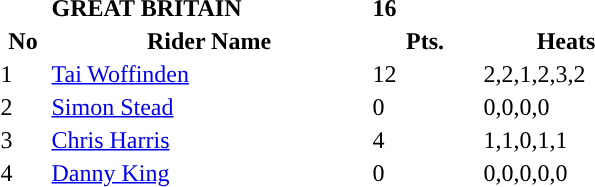<table class="toccolours">
<tr>
<td></td>
<td><strong>GREAT BRITAIN</strong></td>
<td><strong>16</strong></td>
</tr>
<tr style="background-color:">
<th width=30px>No</th>
<th width=210px>Rider Name</th>
<th width=70px>Pts.</th>
<th width=110px>Heats</th>
</tr>
<tr style="background-color:">
<td>1</td>
<td><a href='#'>Tai Woffinden</a></td>
<td>12</td>
<td>2,2,1,2,3,2</td>
</tr>
<tr style="background-color:">
<td>2</td>
<td><a href='#'>Simon Stead</a></td>
<td>0</td>
<td>0,0,0,0</td>
</tr>
<tr style="background-color:">
<td>3</td>
<td><a href='#'>Chris Harris</a></td>
<td>4</td>
<td>1,1,0,1,1</td>
</tr>
<tr style="background-color:">
<td>4</td>
<td><a href='#'>Danny King</a></td>
<td>0</td>
<td>0,0,0,0,0</td>
</tr>
</table>
